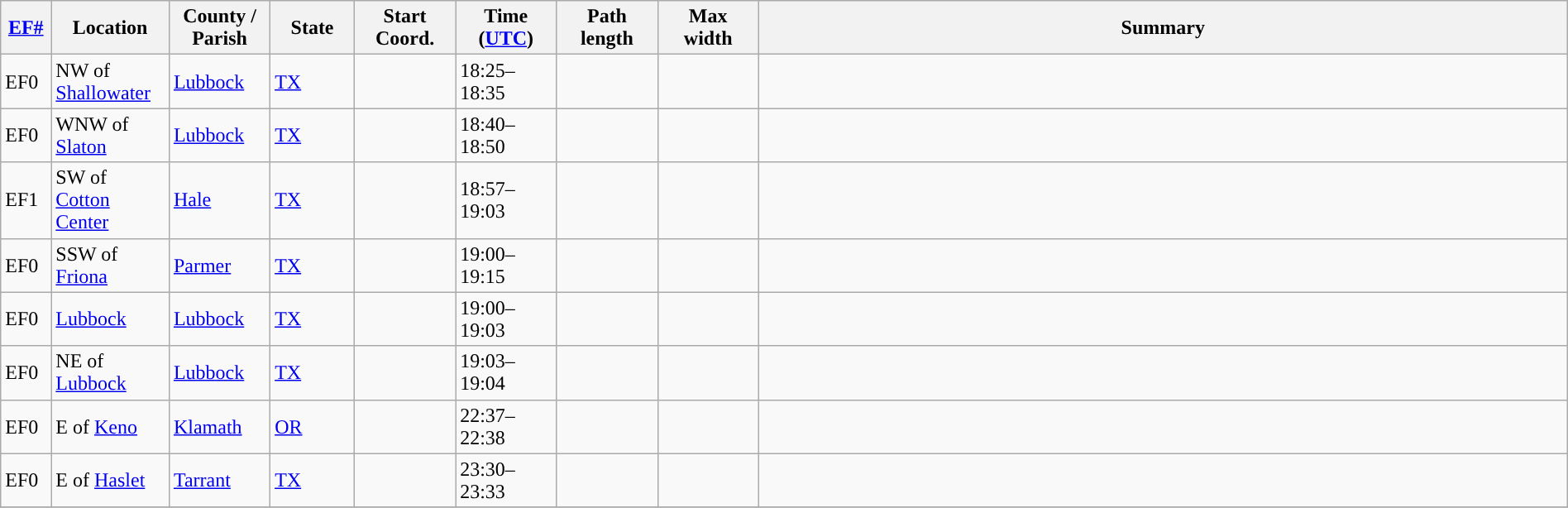<table class="wikitable sortable" style="width:100%;">
<tr>
<th scope="col"  style="width:3%; text-align:center;"><a href='#'>EF#</a></th>
<th scope="col"  style="width:7%; text-align:center;" class="unsortable">Location</th>
<th scope="col"  style="width:6%; text-align:center;" class="unsortable">County / Parish</th>
<th scope="col"  style="width:5%; text-align:center;">State</th>
<th scope="col"  style="width:6%; text-align:center;">Start Coord.</th>
<th scope="col"  style="width:6%; text-align:center;">Time (<a href='#'>UTC</a>)</th>
<th scope="col"  style="width:6%; text-align:center;">Path length</th>
<th scope="col"  style="width:6%; text-align:center;">Max width</th>
<th scope="col" class="unsortable" style="width:48%; text-align:center;">Summary</th>
</tr>
<tr>
<td>EF0</td>
<td>NW of <a href='#'>Shallowater</a></td>
<td><a href='#'>Lubbock</a></td>
<td><a href='#'>TX</a></td>
<td></td>
<td>18:25–18:35</td>
<td></td>
<td></td>
<td></td>
</tr>
<tr>
<td>EF0</td>
<td>WNW of <a href='#'>Slaton</a></td>
<td><a href='#'>Lubbock</a></td>
<td><a href='#'>TX</a></td>
<td></td>
<td>18:40–18:50</td>
<td></td>
<td></td>
<td></td>
</tr>
<tr>
<td>EF1</td>
<td>SW of <a href='#'>Cotton Center</a></td>
<td><a href='#'>Hale</a></td>
<td><a href='#'>TX</a></td>
<td></td>
<td>18:57–19:03</td>
<td></td>
<td></td>
<td></td>
</tr>
<tr>
<td>EF0</td>
<td>SSW of <a href='#'>Friona</a></td>
<td><a href='#'>Parmer</a></td>
<td><a href='#'>TX</a></td>
<td></td>
<td>19:00–19:15</td>
<td></td>
<td></td>
<td></td>
</tr>
<tr>
<td>EF0</td>
<td><a href='#'>Lubbock</a></td>
<td><a href='#'>Lubbock</a></td>
<td><a href='#'>TX</a></td>
<td></td>
<td>19:00–19:03</td>
<td></td>
<td></td>
<td></td>
</tr>
<tr>
<td>EF0</td>
<td>NE of <a href='#'>Lubbock</a></td>
<td><a href='#'>Lubbock</a></td>
<td><a href='#'>TX</a></td>
<td></td>
<td>19:03–19:04</td>
<td></td>
<td></td>
<td></td>
</tr>
<tr>
<td>EF0</td>
<td>E of <a href='#'>Keno</a></td>
<td><a href='#'>Klamath</a></td>
<td><a href='#'>OR</a></td>
<td></td>
<td>22:37–22:38</td>
<td></td>
<td></td>
<td></td>
</tr>
<tr>
<td>EF0</td>
<td>E of <a href='#'>Haslet</a></td>
<td><a href='#'>Tarrant</a></td>
<td><a href='#'>TX</a></td>
<td></td>
<td>23:30–23:33</td>
<td></td>
<td></td>
<td></td>
</tr>
<tr>
</tr>
</table>
